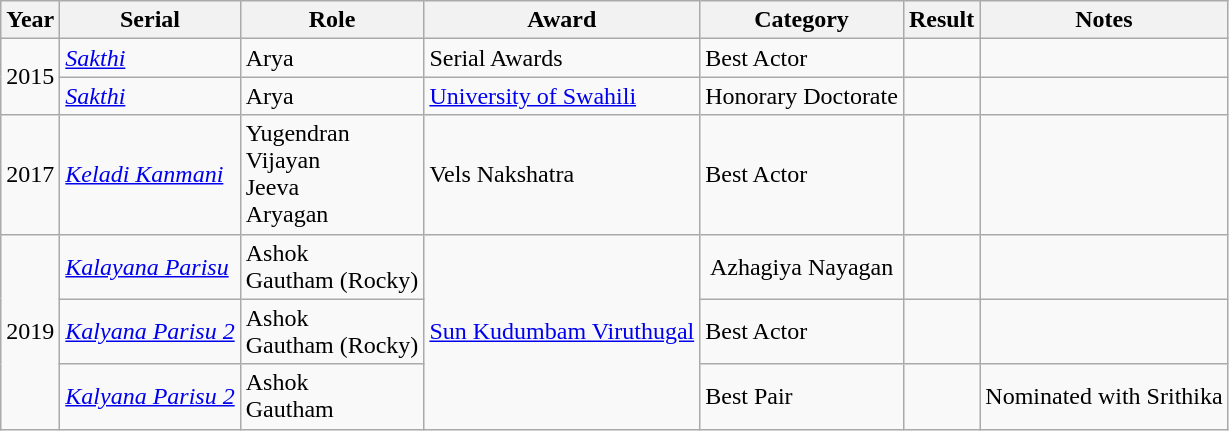<table class="wikitable sortable">
<tr =>
<th>Year</th>
<th>Serial</th>
<th>Role</th>
<th>Award</th>
<th>Category</th>
<th>Result</th>
<th>Notes</th>
</tr>
<tr>
<td rowspan=2>2015</td>
<td><em><a href='#'>Sakthi</a></em></td>
<td>Arya</td>
<td>Serial Awards</td>
<td>Best Actor</td>
<td></td>
<td></td>
</tr>
<tr>
<td><em><a href='#'>Sakthi</a></em></td>
<td>Arya</td>
<td><a href='#'>University of Swahili</a></td>
<td>Honorary Doctorate</td>
<td></td>
<td></td>
</tr>
<tr>
<td>2017</td>
<td><em><a href='#'>Keladi Kanmani</a></em></td>
<td>Yugendran<br>Vijayan<br>Jeeva<br>Aryagan</td>
<td>Vels Nakshatra</td>
<td>Best Actor</td>
<td></td>
<td></td>
</tr>
<tr>
<td rowspan=3>2019</td>
<td><em><a href='#'>Kalayana Parisu</a></em></td>
<td>Ashok<br>Gautham (Rocky)</td>
<td rowspan=3><a href='#'>Sun Kudumbam Viruthugal</a></td>
<td> Azhagiya Nayagan</td>
<td></td>
<td></td>
</tr>
<tr>
<td><em><a href='#'>Kalyana Parisu 2</a></em></td>
<td>Ashok<br>Gautham (Rocky)</td>
<td>Best Actor</td>
<td></td>
<td></td>
</tr>
<tr>
<td><em><a href='#'>Kalyana Parisu 2</a></em></td>
<td>Ashok<br>Gautham</td>
<td>Best Pair</td>
<td></td>
<td>Nominated with Srithika</td>
</tr>
</table>
